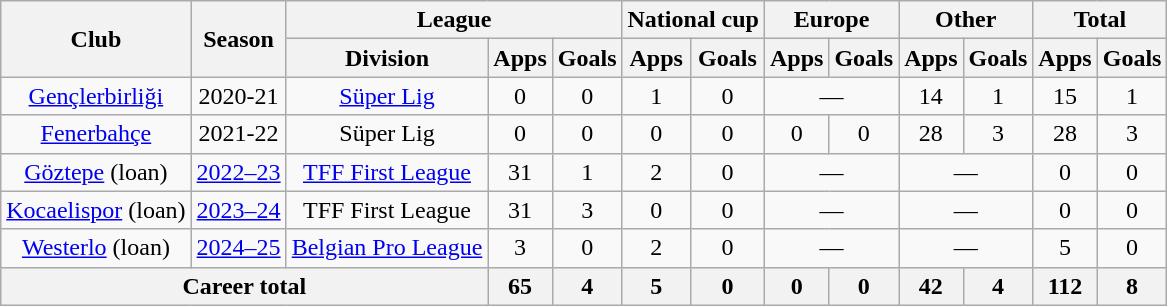<table class="wikitable" style="text-align:center">
<tr>
<th rowspan="2">Club</th>
<th rowspan="2">Season</th>
<th colspan="3">League</th>
<th colspan="2">National cup</th>
<th colspan="2">Europe</th>
<th colspan="2">Other</th>
<th colspan="2">Total</th>
</tr>
<tr>
<th>Division</th>
<th>Apps</th>
<th>Goals</th>
<th>Apps</th>
<th>Goals</th>
<th>Apps</th>
<th>Goals</th>
<th>Apps</th>
<th>Goals</th>
<th>Apps</th>
<th>Goals</th>
</tr>
<tr>
<td><a href='#'>Gençlerbirliği</a></td>
<td>2020-21</td>
<td><a href='#'>Süper Lig</a></td>
<td>0</td>
<td>0</td>
<td>1</td>
<td>0</td>
<td colspan="2">—</td>
<td>14</td>
<td>1</td>
<td>15</td>
<td>1</td>
</tr>
<tr>
<td><a href='#'>Fenerbahçe</a></td>
<td>2021-22</td>
<td>Süper Lig</td>
<td>0</td>
<td>0</td>
<td>0</td>
<td>0</td>
<td>0</td>
<td>0</td>
<td>28</td>
<td>3</td>
<td>28</td>
<td>3</td>
</tr>
<tr>
<td><a href='#'>Göztepe</a> (loan)</td>
<td><a href='#'>2022–23</a></td>
<td><a href='#'>TFF First League</a></td>
<td>31</td>
<td>1</td>
<td>2</td>
<td>0</td>
<td colspan="2">—</td>
<td colspan="2">—</td>
<td>0</td>
<td>0</td>
</tr>
<tr>
<td><a href='#'>Kocaelispor</a> (loan)</td>
<td><a href='#'>2023–24</a></td>
<td>TFF First League</td>
<td>31</td>
<td>3</td>
<td>0</td>
<td>0</td>
<td colspan="2">—</td>
<td colspan="2">—</td>
<td>0</td>
<td>0</td>
</tr>
<tr>
<td><a href='#'>Westerlo</a> (loan)</td>
<td><a href='#'>2024–25</a></td>
<td><a href='#'>Belgian Pro League</a></td>
<td>3</td>
<td>0</td>
<td>2</td>
<td>0</td>
<td colspan="2">—</td>
<td colspan="2">—</td>
<td>5</td>
<td>0</td>
</tr>
<tr>
<th colspan=3>Career total</th>
<th>65</th>
<th>4</th>
<th>5</th>
<th>0</th>
<th>0</th>
<th>0</th>
<th>42</th>
<th>4</th>
<th>112</th>
<th>8</th>
</tr>
</table>
